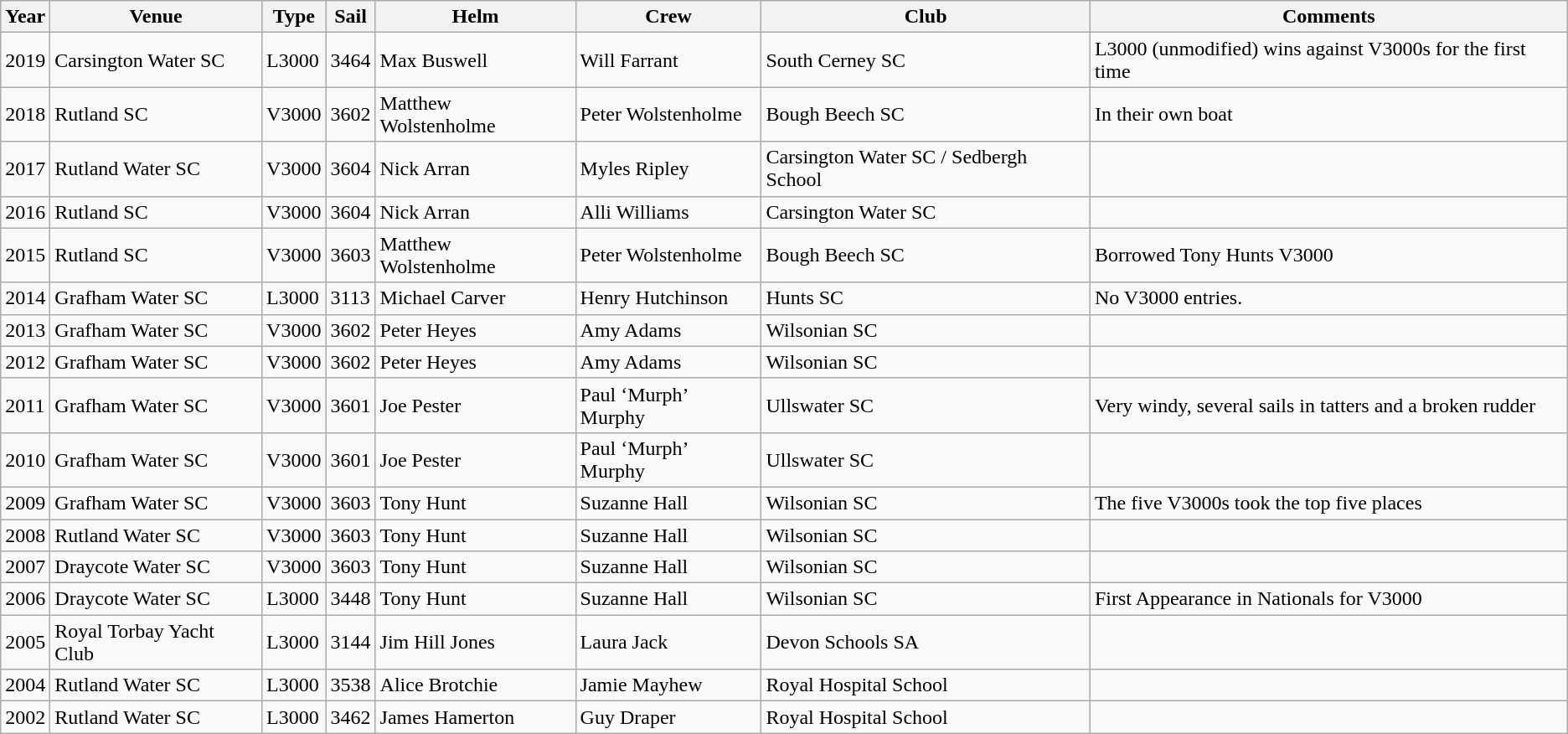<table class="wikitable">
<tr>
<th>Year</th>
<th>Venue</th>
<th>Type</th>
<th>Sail</th>
<th>Helm</th>
<th>Crew</th>
<th>Club</th>
<th>Comments</th>
</tr>
<tr>
<td>2019</td>
<td>Carsington Water SC</td>
<td>L3000</td>
<td>3464</td>
<td>Max Buswell</td>
<td>Will Farrant</td>
<td>South Cerney SC</td>
<td>L3000 (unmodified) wins against V3000s for the first time</td>
</tr>
<tr>
<td>2018</td>
<td>Rutland SC</td>
<td>V3000</td>
<td>3602</td>
<td>Matthew Wolstenholme</td>
<td>Peter Wolstenholme</td>
<td>Bough Beech SC</td>
<td>In their own boat</td>
</tr>
<tr>
<td>2017</td>
<td>Rutland Water SC</td>
<td>V3000</td>
<td>3604</td>
<td>Nick Arran</td>
<td>Myles Ripley</td>
<td>Carsington Water SC / Sedbergh School</td>
<td></td>
</tr>
<tr>
<td>2016</td>
<td>Rutland SC</td>
<td>V3000</td>
<td>3604</td>
<td>Nick Arran</td>
<td>Alli Williams</td>
<td>Carsington Water SC</td>
<td></td>
</tr>
<tr>
<td>2015</td>
<td>Rutland SC</td>
<td>V3000</td>
<td>3603</td>
<td>Matthew Wolstenholme</td>
<td>Peter Wolstenholme</td>
<td>Bough Beech SC</td>
<td>Borrowed Tony Hunts V3000</td>
</tr>
<tr>
<td>2014</td>
<td>Grafham Water SC</td>
<td>L3000</td>
<td>3113</td>
<td>Michael Carver</td>
<td>Henry Hutchinson</td>
<td>Hunts SC</td>
<td>No V3000 entries.</td>
</tr>
<tr>
<td>2013</td>
<td>Grafham Water SC</td>
<td>V3000</td>
<td>3602</td>
<td>Peter Heyes</td>
<td>Amy Adams</td>
<td>Wilsonian SC</td>
<td></td>
</tr>
<tr>
<td>2012</td>
<td>Grafham Water SC</td>
<td>V3000</td>
<td>3602</td>
<td>Peter Heyes</td>
<td>Amy Adams</td>
<td>Wilsonian SC</td>
<td></td>
</tr>
<tr>
<td>2011</td>
<td>Grafham Water SC</td>
<td>V3000</td>
<td>3601</td>
<td>Joe Pester</td>
<td>Paul ‘Murph’ Murphy</td>
<td>Ullswater SC</td>
<td>Very windy, several sails in tatters and a broken rudder</td>
</tr>
<tr>
<td>2010</td>
<td>Grafham Water SC</td>
<td>V3000</td>
<td>3601</td>
<td>Joe Pester</td>
<td>Paul ‘Murph’ Murphy</td>
<td>Ullswater SC</td>
<td></td>
</tr>
<tr>
<td>2009</td>
<td>Grafham Water SC</td>
<td>V3000</td>
<td>3603</td>
<td>Tony Hunt</td>
<td>Suzanne Hall</td>
<td>Wilsonian SC</td>
<td>The five V3000s took the top five places</td>
</tr>
<tr>
<td>2008</td>
<td>Rutland Water SC</td>
<td>V3000</td>
<td>3603</td>
<td>Tony Hunt</td>
<td>Suzanne Hall</td>
<td>Wilsonian SC</td>
<td></td>
</tr>
<tr>
<td>2007</td>
<td>Draycote Water SC</td>
<td>V3000</td>
<td>3603</td>
<td>Tony Hunt</td>
<td>Suzanne Hall</td>
<td>Wilsonian SC</td>
<td></td>
</tr>
<tr>
<td>2006</td>
<td>Draycote Water SC</td>
<td>L3000</td>
<td>3448</td>
<td>Tony Hunt</td>
<td>Suzanne Hall</td>
<td>Wilsonian SC</td>
<td>First Appearance in Nationals for V3000</td>
</tr>
<tr>
<td>2005</td>
<td>Royal Torbay Yacht Club</td>
<td>L3000</td>
<td>3144</td>
<td>Jim Hill Jones</td>
<td>Laura Jack</td>
<td>Devon Schools SA</td>
<td></td>
</tr>
<tr>
<td>2004</td>
<td>Rutland Water SC</td>
<td>L3000</td>
<td>3538</td>
<td>Alice Brotchie</td>
<td>Jamie Mayhew</td>
<td>Royal Hospital School</td>
<td></td>
</tr>
<tr>
<td>2002</td>
<td>Rutland Water SC</td>
<td>L3000</td>
<td>3462</td>
<td>James Hamerton</td>
<td>Guy Draper</td>
<td>Royal Hospital School</td>
<td></td>
</tr>
</table>
